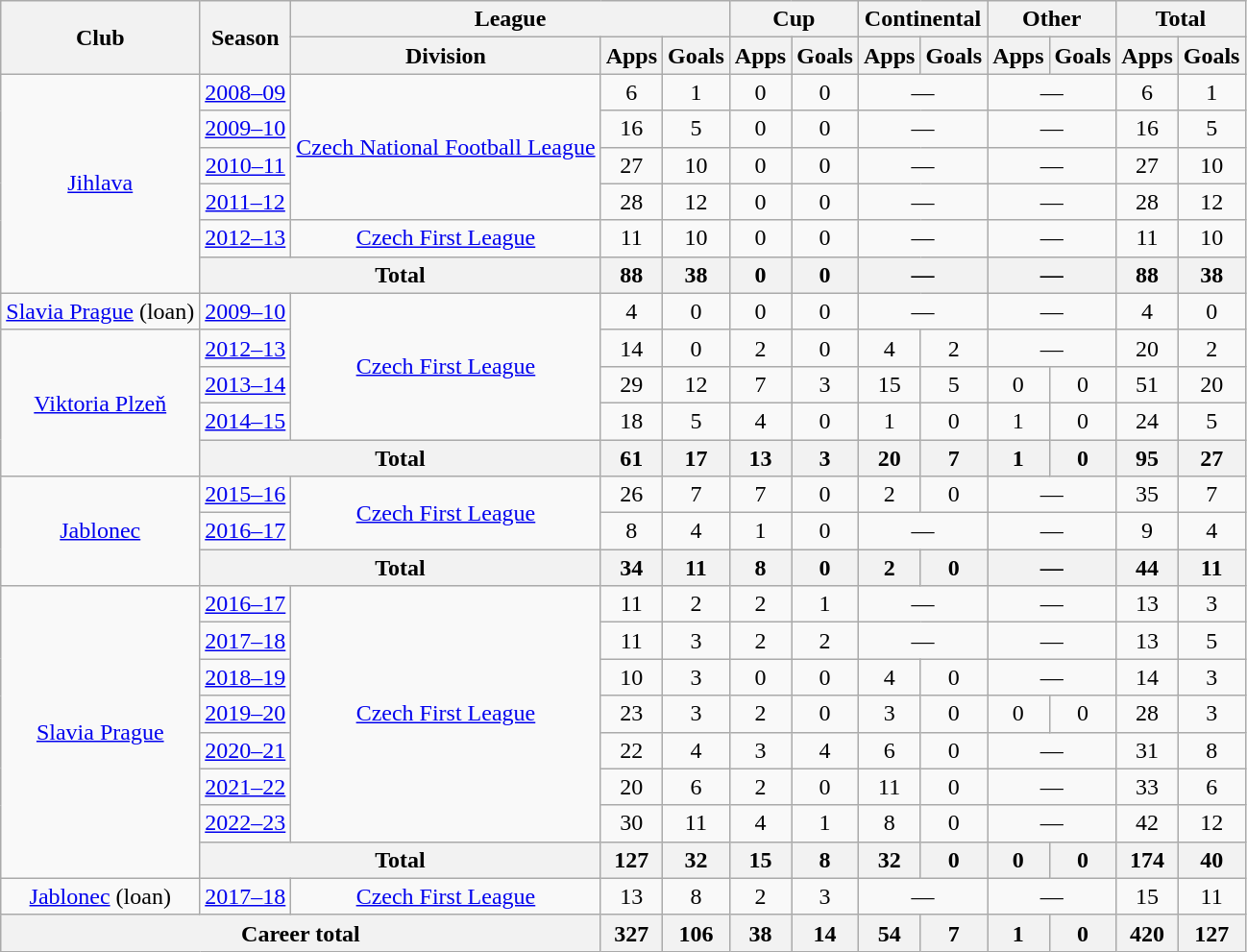<table class="wikitable" style="text-align:center">
<tr>
<th rowspan="2">Club</th>
<th rowspan="2">Season</th>
<th colspan="3">League</th>
<th colspan="2">Cup</th>
<th colspan="2">Continental</th>
<th colspan="2">Other</th>
<th colspan="2">Total</th>
</tr>
<tr>
<th>Division</th>
<th>Apps</th>
<th>Goals</th>
<th>Apps</th>
<th>Goals</th>
<th>Apps</th>
<th>Goals</th>
<th>Apps</th>
<th>Goals</th>
<th>Apps</th>
<th>Goals</th>
</tr>
<tr>
<td rowspan="6"><a href='#'>Jihlava</a></td>
<td><a href='#'>2008–09</a></td>
<td rowspan="4"><a href='#'>Czech National Football League</a></td>
<td>6</td>
<td>1</td>
<td>0</td>
<td>0</td>
<td colspan="2">—</td>
<td colspan="2">—</td>
<td>6</td>
<td>1</td>
</tr>
<tr>
<td><a href='#'>2009–10</a></td>
<td>16</td>
<td>5</td>
<td>0</td>
<td>0</td>
<td colspan="2">—</td>
<td colspan="2">—</td>
<td>16</td>
<td>5</td>
</tr>
<tr>
<td><a href='#'>2010–11</a></td>
<td>27</td>
<td>10</td>
<td>0</td>
<td>0</td>
<td colspan="2">—</td>
<td colspan="2">—</td>
<td>27</td>
<td>10</td>
</tr>
<tr>
<td><a href='#'>2011–12</a></td>
<td>28</td>
<td>12</td>
<td>0</td>
<td>0</td>
<td colspan="2">—</td>
<td colspan="2">—</td>
<td>28</td>
<td>12</td>
</tr>
<tr>
<td><a href='#'>2012–13</a></td>
<td><a href='#'>Czech First League</a></td>
<td>11</td>
<td>10</td>
<td>0</td>
<td>0</td>
<td colspan="2">—</td>
<td colspan="2">—</td>
<td>11</td>
<td>10</td>
</tr>
<tr>
<th colspan="2">Total</th>
<th>88</th>
<th>38</th>
<th>0</th>
<th>0</th>
<th colspan="2">—</th>
<th colspan="2">—</th>
<th>88</th>
<th>38</th>
</tr>
<tr>
<td><a href='#'>Slavia Prague</a> (loan)</td>
<td><a href='#'>2009–10</a></td>
<td rowspan="4"><a href='#'>Czech First League</a></td>
<td>4</td>
<td>0</td>
<td>0</td>
<td>0</td>
<td colspan="2">—</td>
<td colspan="2">—</td>
<td>4</td>
<td>0</td>
</tr>
<tr>
<td rowspan="4"><a href='#'>Viktoria Plzeň</a></td>
<td><a href='#'>2012–13</a></td>
<td>14</td>
<td>0</td>
<td>2</td>
<td>0</td>
<td>4</td>
<td>2</td>
<td colspan="2">—</td>
<td>20</td>
<td>2</td>
</tr>
<tr>
<td><a href='#'>2013–14</a></td>
<td>29</td>
<td>12</td>
<td>7</td>
<td>3</td>
<td>15</td>
<td>5</td>
<td>0</td>
<td>0</td>
<td>51</td>
<td>20</td>
</tr>
<tr>
<td><a href='#'>2014–15</a></td>
<td>18</td>
<td>5</td>
<td>4</td>
<td>0</td>
<td>1</td>
<td>0</td>
<td>1</td>
<td>0</td>
<td>24</td>
<td>5</td>
</tr>
<tr>
<th colspan="2">Total</th>
<th>61</th>
<th>17</th>
<th>13</th>
<th>3</th>
<th>20</th>
<th>7</th>
<th>1</th>
<th>0</th>
<th>95</th>
<th>27</th>
</tr>
<tr>
<td rowspan="3"><a href='#'>Jablonec</a></td>
<td><a href='#'>2015–16</a></td>
<td rowspan="2"><a href='#'>Czech First League</a></td>
<td>26</td>
<td>7</td>
<td>7</td>
<td>0</td>
<td>2</td>
<td>0</td>
<td colspan="2">—</td>
<td>35</td>
<td>7</td>
</tr>
<tr>
<td><a href='#'>2016–17</a></td>
<td>8</td>
<td>4</td>
<td>1</td>
<td>0</td>
<td colspan="2">—</td>
<td colspan="2">—</td>
<td>9</td>
<td>4</td>
</tr>
<tr>
<th colspan="2">Total</th>
<th>34</th>
<th>11</th>
<th>8</th>
<th>0</th>
<th>2</th>
<th>0</th>
<th colspan="2">—</th>
<th>44</th>
<th>11</th>
</tr>
<tr>
<td rowspan="8"><a href='#'>Slavia Prague</a></td>
<td><a href='#'>2016–17</a></td>
<td rowspan="7"><a href='#'>Czech First League</a></td>
<td>11</td>
<td>2</td>
<td>2</td>
<td>1</td>
<td colspan="2">—</td>
<td colspan="2">—</td>
<td>13</td>
<td>3</td>
</tr>
<tr>
<td><a href='#'>2017–18</a></td>
<td>11</td>
<td>3</td>
<td>2</td>
<td>2</td>
<td colspan="2">—</td>
<td colspan="2">—</td>
<td>13</td>
<td>5</td>
</tr>
<tr>
<td><a href='#'>2018–19</a></td>
<td>10</td>
<td>3</td>
<td>0</td>
<td>0</td>
<td>4</td>
<td>0</td>
<td colspan="2">—</td>
<td>14</td>
<td>3</td>
</tr>
<tr>
<td><a href='#'>2019–20</a></td>
<td>23</td>
<td>3</td>
<td>2</td>
<td>0</td>
<td>3</td>
<td>0</td>
<td>0</td>
<td>0</td>
<td>28</td>
<td>3</td>
</tr>
<tr>
<td><a href='#'>2020–21</a></td>
<td>22</td>
<td>4</td>
<td>3</td>
<td>4</td>
<td>6</td>
<td>0</td>
<td colspan="2">—</td>
<td>31</td>
<td>8</td>
</tr>
<tr>
<td><a href='#'>2021–22</a></td>
<td>20</td>
<td>6</td>
<td>2</td>
<td>0</td>
<td>11</td>
<td>0</td>
<td colspan="2">—</td>
<td>33</td>
<td>6</td>
</tr>
<tr>
<td><a href='#'>2022–23</a></td>
<td>30</td>
<td>11</td>
<td>4</td>
<td>1</td>
<td>8</td>
<td>0</td>
<td colspan="2">—</td>
<td>42</td>
<td>12</td>
</tr>
<tr>
<th colspan="2">Total</th>
<th>127</th>
<th>32</th>
<th>15</th>
<th>8</th>
<th>32</th>
<th>0</th>
<th>0</th>
<th>0</th>
<th>174</th>
<th>40</th>
</tr>
<tr>
<td><a href='#'>Jablonec</a> (loan)</td>
<td><a href='#'>2017–18</a></td>
<td><a href='#'>Czech First League</a></td>
<td>13</td>
<td>8</td>
<td>2</td>
<td>3</td>
<td colspan="2">—</td>
<td colspan="2">—</td>
<td>15</td>
<td>11</td>
</tr>
<tr>
<th colspan="3">Career total</th>
<th>327</th>
<th>106</th>
<th>38</th>
<th>14</th>
<th>54</th>
<th>7</th>
<th>1</th>
<th>0</th>
<th>420</th>
<th>127</th>
</tr>
</table>
